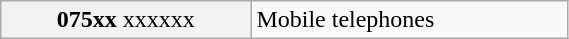<table class="wikitable" style="width: 30%; margin-left: 1.5em;">
<tr>
<th scope="row" style="font-weight: normal;"><strong>075xx</strong> xxxxxx</th>
<td>Mobile telephones</td>
</tr>
</table>
